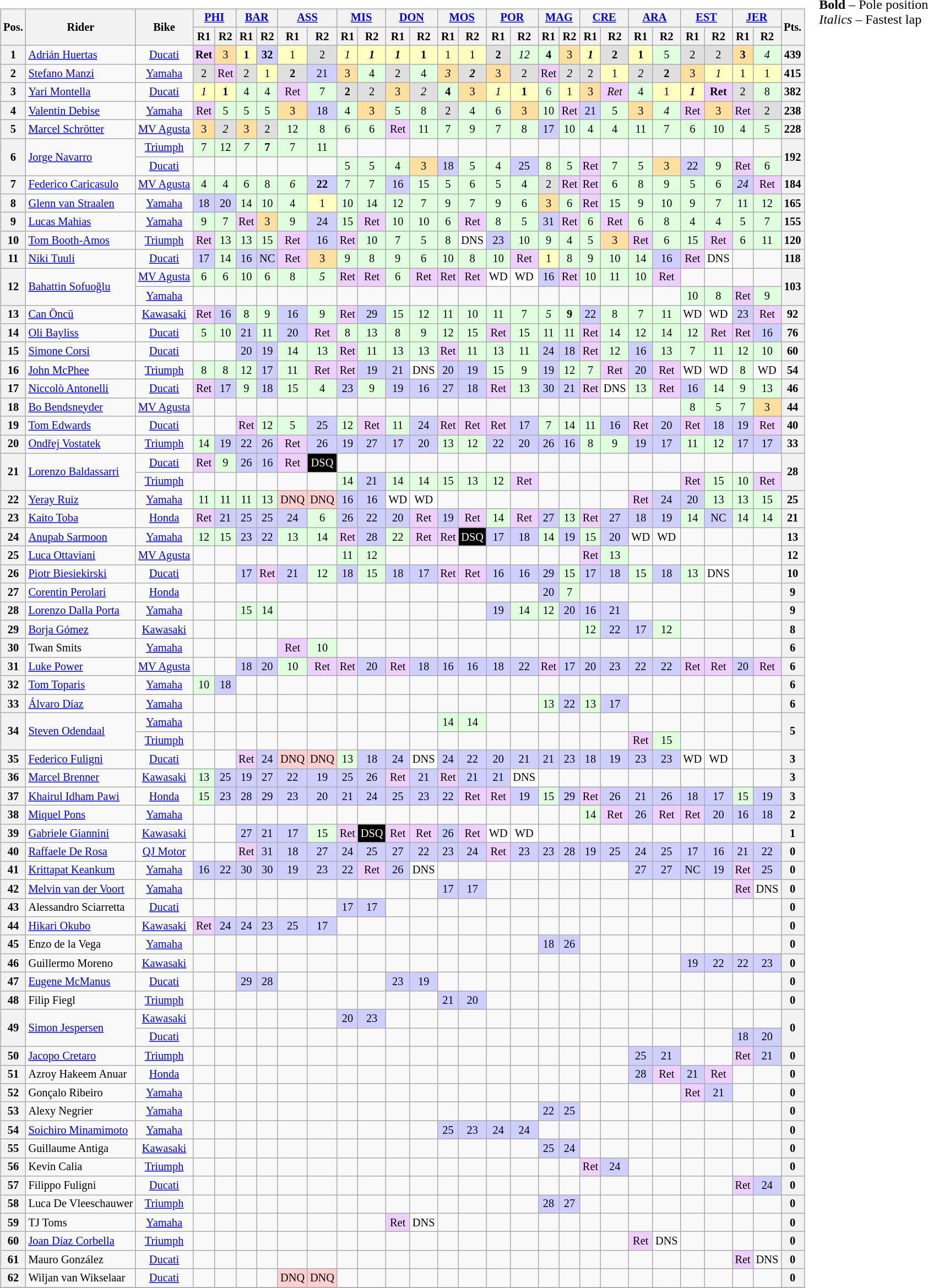<table>
<tr>
<td><br><table class="wikitable" style="font-size:85%; text-align:center;">
<tr>
<th rowspan="2">Pos.</th>
<th rowspan="2">Rider</th>
<th rowspan="2">Bike</th>
<th colspan="2"><a href='#'>PHI</a><br></th>
<th colspan="2"><a href='#'>BAR</a><br></th>
<th colspan="2"><a href='#'>ASS</a><br></th>
<th colspan="2"><a href='#'>MIS</a><br></th>
<th colspan="2"><a href='#'>DON</a><br></th>
<th colspan="2"><a href='#'>MOS</a><br></th>
<th colspan="2"><a href='#'>POR</a><br></th>
<th colspan="2"><a href='#'>MAG</a><br></th>
<th colspan="2"><a href='#'>CRE</a><br></th>
<th colspan="2"><a href='#'>ARA</a><br></th>
<th colspan="2"><a href='#'>EST</a><br></th>
<th colspan="2"><a href='#'>JER</a><br></th>
<th rowspan="2">Pts.</th>
</tr>
<tr>
<th>R1</th>
<th>R2</th>
<th>R1</th>
<th>R2</th>
<th>R1</th>
<th>R2</th>
<th>R1</th>
<th>R2</th>
<th>R1</th>
<th>R2</th>
<th>R1</th>
<th>R2</th>
<th>R1</th>
<th>R2</th>
<th>R1</th>
<th>R2</th>
<th>R1</th>
<th>R2</th>
<th>R1</th>
<th>R2</th>
<th>R1</th>
<th>R2</th>
<th>R1</th>
<th>R2</th>
</tr>
<tr>
<th>1</th>
<td nowrap=""  align="left"> <a href='#'>Adrián Huertas</a></td>
<td><a href='#'>Ducati</a></td>
<td style="background:#efcfff;"><strong>Ret</strong></td>
<td style="background:#ffdf9f;">3</td>
<td style="background:#ffffbf;"><strong>1</strong></td>
<td style="background:#cfcfff;"><strong>32</strong></td>
<td style="background:#ffffbf;">1</td>
<td style="background:#dfdfdf;">2</td>
<td style="background:#ffffbf;"><em>1</em></td>
<td style="background:#ffffbf;"><strong><em>1</em></strong></td>
<td style="background:#ffffbf;"><strong><em>1</em></strong></td>
<td style="background:#ffffbf;"><strong>1</strong></td>
<td style="background:#ffffbf;">1</td>
<td style="background:#ffffbf;">1</td>
<td style="background:#dfdfdf;"><strong>2</strong></td>
<td style="background:#dfffdf;"><em>12</em></td>
<td style="background:#dfffdf;"><strong>4</strong></td>
<td style="background:#ffdf9f;">3</td>
<td style="background:#ffffbf;"><strong><em>1</em></strong></td>
<td style="background:#dfdfdf;"><strong>2</strong></td>
<td style="background:#ffffbf;"><strong>1</strong></td>
<td style="background:#dfffdf;">5</td>
<td style="background:#dfdfdf;">2</td>
<td style="background:#dfdfdf;">2</td>
<td style="background:#ffdf9f;"><strong>3</strong></td>
<td style="background:#dfffdf;"><em>4</em></td>
<th>439</th>
</tr>
<tr>
<th>2</th>
<td nowrap=""  align="left"> <a href='#'>Stefano Manzi</a></td>
<td><a href='#'>Yamaha</a></td>
<td style="background:#dfdfdf;">2</td>
<td style="background:#efcfff;">Ret</td>
<td style="background:#dfdfdf;">2</td>
<td style="background:#ffffbf;">1</td>
<td style="background:#dfdfdf;"><strong>2</strong></td>
<td style="background:#cfcfff;">21</td>
<td style="background:#ffdf9f;">3</td>
<td style="background:#dfffdf;">4</td>
<td style="background:#dfdfdf;">2</td>
<td style="background:#dfffdf;">4</td>
<td style="background:#ffdf9f;"><em>3</em></td>
<td style="background:#dfdfdf;"><strong><em>2</em></strong></td>
<td style="background:#ffdf9f;">3</td>
<td style="background:#dfdfdf;">2</td>
<td style="background:#efcfff;">Ret</td>
<td style="background:#dfdfdf;"><em>2</em></td>
<td style="background:#dfdfdf;">2</td>
<td style="background:#ffffbf;">1</td>
<td style="background:#dfdfdf;"><em>2</em></td>
<td style="background:#dfdfdf;"><strong>2</strong></td>
<td style="background:#ffdf9f;">3</td>
<td style="background:#ffffbf;"><em>1</em></td>
<td style="background:#ffffbf;">1</td>
<td style="background:#ffffbf;">1</td>
<th>415</th>
</tr>
<tr>
<th>3</th>
<td nowrap=""  align="left"> <a href='#'>Yari Montella</a></td>
<td><a href='#'>Ducati</a></td>
<td style="background:#ffffbf;"><em>1</em></td>
<td style="background:#ffffbf;"><strong>1</strong></td>
<td style="background:#dfffdf;">4</td>
<td style="background:#dfffdf;">4</td>
<td style="background:#efcfff;">Ret</td>
<td style="background:#dfffdf;">7</td>
<td style="background:#dfdfdf;"><strong>2</strong></td>
<td style="background:#dfdfdf;">2</td>
<td style="background:#ffdf9f;">3</td>
<td style="background:#dfdfdf;"><em>2</em></td>
<td style="background:#dfffdf;"><strong>4</strong></td>
<td style="background:#ffdf9f;">3</td>
<td style="background:#ffffbf;"><em>1</em></td>
<td style="background:#ffffbf;"><strong>1</strong></td>
<td style="background:#dfffdf;">6</td>
<td style="background:#ffffbf;">1</td>
<td style="background:#ffdf9f;">3</td>
<td style="background:#efcfff;"><em>Ret</em></td>
<td style="background:#dfffdf;">4</td>
<td style="background:#ffffbf;">1</td>
<td style="background:#ffffbf;"><strong><em>1</em></strong></td>
<td style="background:#efcfff;"><strong>Ret</strong></td>
<td style="background:#dfdfdf;">2</td>
<td style="background:#dfffdf;">8</td>
<th>382</th>
</tr>
<tr>
<th>4</th>
<td nowrap="" align="left"> <a href='#'>Valentin Debise</a></td>
<td><a href='#'>Yamaha</a></td>
<td style="background:#efcfff;">Ret</td>
<td style="background:#dfffdf;">5</td>
<td style="background:#dfffdf;">5</td>
<td style="background:#dfffdf;">5</td>
<td style="background:#ffdf9f;">3</td>
<td style="background:#cfcfff;">18</td>
<td style="background:#dfffdf;">4</td>
<td style="background:#ffdf9f;">3</td>
<td style="background:#dfffdf;">5</td>
<td style="background:#dfffdf;">8</td>
<td style="background:#dfdfdf;">2</td>
<td style="background:#dfffdf;">4</td>
<td style="background:#dfffdf;">6</td>
<td style="background:#ffdf9f;">3</td>
<td style="background:#dfffdf;">10</td>
<td style="background:#efcfff;">Ret</td>
<td style="background:#cfcfff;">21</td>
<td style="background:#dfffdf;">5</td>
<td style="background:#ffdf9f;">3</td>
<td style="background:#dfffdf;"><em>4</em></td>
<td style="background:#efcfff;">Ret</td>
<td style="background:#ffdf9f;">3</td>
<td style="background:#efcfff;">Ret</td>
<td style="background:#dfdfdf;">2</td>
<th>238</th>
</tr>
<tr>
<th>5</th>
<td nowrap="" align="left"> <a href='#'>Marcel Schrötter</a></td>
<td nowrap="" align="left"><a href='#'>MV Agusta</a></td>
<td style="background:#ffdf9f;">3</td>
<td style="background:#dfdfdf;"><em>2</em></td>
<td style="background:#ffdf9f;">3</td>
<td style="background:#dfdfdf;">2</td>
<td style="background:#dfffdf;">12</td>
<td style="background:#dfffdf;">8</td>
<td style="background:#dfffdf;">6</td>
<td style="background:#dfffdf;">6</td>
<td style="background:#efcfff;">Ret</td>
<td style="background:#dfffdf;">11</td>
<td style="background:#dfffdf;">7</td>
<td style="background:#dfffdf;">9</td>
<td style="background:#dfffdf;">7</td>
<td style="background:#dfffdf;">8</td>
<td style="background:#cfcfff;">17</td>
<td style="background:#dfffdf;">10</td>
<td style="background:#dfffdf;">4</td>
<td style="background:#dfffdf;">4</td>
<td style="background:#dfffdf;">11</td>
<td style="background:#dfffdf;">7</td>
<td style="background:#dfffdf;">6</td>
<td style="background:#dfffdf;">10</td>
<td style="background:#dfffdf;">4</td>
<td style="background:#dfffdf;">5</td>
<th>228</th>
</tr>
<tr>
<th rowspan="2">6</th>
<td rowspan="2" nowrap="" align="left"> <a href='#'>Jorge Navarro</a></td>
<td><a href='#'>Triumph</a></td>
<td style="background:#dfffdf;">7</td>
<td style="background:#dfffdf;">12</td>
<td style="background:#dfffdf;"><em>7</em></td>
<td style="background:#dfffdf;"><strong>7</strong></td>
<td style="background:#dfffdf;">7</td>
<td style="background:#dfffdf;">11</td>
<td style="background:#;"></td>
<td style="background:#;"></td>
<td style="background:#;"></td>
<td style="background:#;"></td>
<td style="background:#;"></td>
<td style="background:#;"></td>
<td style="background:#;"></td>
<td style="background:#;"></td>
<td style="background:#;"></td>
<td style="background:#;"></td>
<td style="background:#;"></td>
<td style="background:#;"></td>
<td style="background:#;"></td>
<td style="background:#;"></td>
<td style="background:#;"></td>
<td style="background:#;"></td>
<td style="background:#;"></td>
<td style="background:#;"></td>
<th rowspan="2">192</th>
</tr>
<tr>
<td><a href='#'>Ducati</a></td>
<td></td>
<td></td>
<td></td>
<td></td>
<td></td>
<td></td>
<td style="background:#dfffdf;">5</td>
<td style="background:#dfffdf;">5</td>
<td style="background:#dfffdf;">4</td>
<td style="background:#ffdf9f;">3</td>
<td style="background:#cfcfff;">18</td>
<td style="background:#dfffdf;">5</td>
<td style="background:#dfffdf;">4</td>
<td style="background:#cfcfff;">25</td>
<td style="background:#dfffdf;">8</td>
<td style="background:#dfffdf;">5</td>
<td style="background:#efcfff;">Ret</td>
<td style="background:#dfffdf;">7</td>
<td style="background:#dfffdf;">5</td>
<td style="background:#ffdf9f;">3</td>
<td style="background:#cfcfff;">22</td>
<td style="background:#dfffdf;">9</td>
<td style="background:#efcfff;">Ret</td>
<td style="background:#dfffdf;">6</td>
</tr>
<tr>
<th>7</th>
<td nowrap="" align="left"> <a href='#'>Federico Caricasulo</a></td>
<td nowrap="" align="left"><a href='#'>MV Agusta</a></td>
<td style="background:#dfffdf;">4</td>
<td style="background:#dfffdf;">4</td>
<td style="background:#dfffdf;">6</td>
<td style="background:#dfffdf;">8</td>
<td style="background:#dfffdf;"><em>6</em></td>
<td style="background:#cfcfff;"><strong>22</strong></td>
<td style="background:#dfffdf;">7</td>
<td style="background:#dfffdf;">7</td>
<td style="background:#cfcfff;">16</td>
<td style="background:#dfffdf;">15</td>
<td style="background:#dfffdf;">5</td>
<td style="background:#dfffdf;">6</td>
<td style="background:#dfffdf;">5</td>
<td style="background:#dfffdf;">4</td>
<td style="background:#dfdfdf;">2</td>
<td style="background:#efcfff;">Ret</td>
<td style="background:#efcfff;">Ret</td>
<td style="background:#dfffdf;">6</td>
<td style="background:#dfffdf;">8</td>
<td style="background:#dfffdf;">9</td>
<td style="background:#dfffdf;">5</td>
<td style="background:#dfffdf;">6</td>
<td style="background:#cfcfff;"><em>24</em></td>
<td style="background:#efcfff;">Ret</td>
<th>184</th>
</tr>
<tr>
<th>8</th>
<td nowrap=""  align="left"> <a href='#'>Glenn van Straalen</a></td>
<td><a href='#'>Yamaha</a></td>
<td style="background:#cfcfff;">18</td>
<td style="background:#cfcfff;">20</td>
<td style="background:#dfffdf;">14</td>
<td style="background:#dfffdf;">10</td>
<td style="background:#dfffdf;">4</td>
<td style="background:#ffffbf;">1</td>
<td style="background:#dfffdf;">10</td>
<td style="background:#dfffdf;">14</td>
<td style="background:#dfffdf;">12</td>
<td style="background:#dfffdf;">7</td>
<td style="background:#dfffdf;">9</td>
<td style="background:#dfffdf;">7</td>
<td style="background:#dfffdf;">9</td>
<td style="background:#dfffdf;">6</td>
<td style="background:#ffdf9f;">3</td>
<td style="background:#dfffdf;">6</td>
<td style="background:#efcfff;">Ret</td>
<td style="background:#dfffdf;">15</td>
<td style="background:#dfffdf;">9</td>
<td style="background:#dfffdf;">10</td>
<td style="background:#dfffdf;">9</td>
<td style="background:#dfffdf;">7</td>
<td style="background:#dfffdf;">11</td>
<td style="background:#dfffdf;">12</td>
<th>165</th>
</tr>
<tr>
<th>9</th>
<td nowrap="" align="left"> <a href='#'>Lucas Mahias</a></td>
<td><a href='#'>Yamaha</a></td>
<td style="background:#dfffdf;">9</td>
<td style="background:#dfffdf;">7</td>
<td style="background:#efcfff;">Ret</td>
<td style="background:#ffdf9f;">3</td>
<td style="background:#dfffdf;">9</td>
<td style="background:#cfcfff;">24</td>
<td style="background:#dfffdf;">15</td>
<td style="background:#efcfff;">Ret</td>
<td style="background:#dfffdf;">10</td>
<td style="background:#dfffdf;">10</td>
<td style="background:#dfffdf;">6</td>
<td style="background:#efcfff;">Ret</td>
<td style="background:#dfffdf;">8</td>
<td style="background:#dfffdf;">5</td>
<td style="background:#cfcfff;">31</td>
<td style="background:#efcfff;">Ret</td>
<td style="background:#dfffdf;">6</td>
<td style="background:#efcfff;">Ret</td>
<td style="background:#dfffdf;">6</td>
<td style="background:#dfffdf;">8</td>
<td style="background:#dfffdf;">4</td>
<td style="background:#dfffdf;">4</td>
<td style="background:#dfffdf;">5</td>
<td style="background:#dfffdf;">7</td>
<th>155</th>
</tr>
<tr>
<th>10</th>
<td nowrap="" align="left"> <a href='#'>Tom Booth-Amos</a></td>
<td><a href='#'>Triumph</a></td>
<td style="background:#efcfff;">Ret</td>
<td style="background:#dfffdf;">13</td>
<td style="background:#dfffdf;">13</td>
<td style="background:#dfffdf;">15</td>
<td style="background:#efcfff;">Ret</td>
<td style="background:#cfcfff;">16</td>
<td style="background:#efcfff;">Ret</td>
<td style="background:#dfffdf;">10</td>
<td style="background:#dfffdf;">7</td>
<td style="background:#dfffdf;">5</td>
<td style="background:#dfffdf;">8</td>
<td style="background:#ffffff;">DNS</td>
<td style="background:#cfcfff;">23</td>
<td style="background:#dfffdf;">10</td>
<td style="background:#dfffdf;">9</td>
<td style="background:#dfffdf;">4</td>
<td style="background:#dfffdf;">5</td>
<td style="background:#ffdf9f;">3</td>
<td style="background:#efcfff;">Ret</td>
<td style="background:#dfffdf;">6</td>
<td style="background:#dfffdf;">15</td>
<td style="background:#efcfff;">Ret</td>
<td style="background:#dfffdf;">6</td>
<td style="background:#dfffdf;">11</td>
<th>120</th>
</tr>
<tr>
<th>11</th>
<td nowrap="" align="left"> <a href='#'>Niki Tuuli</a></td>
<td><a href='#'>Ducati</a></td>
<td style="background:#cfcfff;">17</td>
<td style="background:#dfffdf;">14</td>
<td style="background:#cfcfff;">16</td>
<td style="background:#cfcfff;">NC</td>
<td style="background:#efcfff;">Ret</td>
<td style="background:#ffdf9f;">3</td>
<td style="background:#dfffdf;">9</td>
<td style="background:#dfffdf;">8</td>
<td style="background:#dfffdf;">9</td>
<td style="background:#dfffdf;">6</td>
<td style="background:#dfffdf;">10</td>
<td style="background:#dfffdf;">8</td>
<td style="background:#dfffdf;">10</td>
<td style="background:#efcfff;">Ret</td>
<td style="background:#ffffbf;">1</td>
<td style="background:#dfffdf;">8</td>
<td style="background:#dfffdf;">9</td>
<td style="background:#dfffdf;">10</td>
<td style="background:#dfffdf;">14</td>
<td style="background:#cfcfff;">16</td>
<td style="background:#efcfff;">Ret</td>
<td style="background:#ffffff;">DNS</td>
<td style="background:#;"></td>
<td style="background:#;"></td>
<th>118</th>
</tr>
<tr>
<th rowspan="2">12</th>
<td rowspan="2" nowrap=""  align="left"> <a href='#'>Bahattin Sofuoğlu</a></td>
<td nowrap=""  align="left"><a href='#'>MV Agusta</a></td>
<td style="background:#dfffdf;">6</td>
<td style="background:#dfffdf;">6</td>
<td style="background:#dfffdf;">10</td>
<td style="background:#dfffdf;">6</td>
<td style="background:#dfffdf;">8</td>
<td style="background:#dfffdf;"><em>5</em></td>
<td style="background:#efcfff;">Ret</td>
<td style="background:#efcfff;">Ret</td>
<td style="background:#dfffdf;">6</td>
<td style="background:#efcfff;">Ret</td>
<td style="background:#efcfff;">Ret</td>
<td style="background:#efcfff;">Ret</td>
<td style="background:#ffffff;">WD</td>
<td style="background:#ffffff;">WD</td>
<td style="background:#cfcfff;">16</td>
<td style="background:#efcfff;">Ret</td>
<td style="background:#dfffdf;">10</td>
<td style="background:#dfffdf;">11</td>
<td style="background:#dfffdf;">10</td>
<td style="background:#efcfff;">Ret</td>
<td style="background:#;"></td>
<td style="background:#;"></td>
<td style="background:#;"></td>
<td style="background:#;"></td>
<th rowspan="2">103</th>
</tr>
<tr>
<td><a href='#'>Yamaha</a></td>
<td></td>
<td></td>
<td></td>
<td></td>
<td></td>
<td></td>
<td></td>
<td></td>
<td></td>
<td></td>
<td></td>
<td></td>
<td></td>
<td></td>
<td></td>
<td></td>
<td></td>
<td></td>
<td></td>
<td></td>
<td style="background:#dfffdf;">10</td>
<td style="background:#dfffdf;">8</td>
<td style="background:#efcfff;">Ret</td>
<td style="background:#dfffdf;">9</td>
</tr>
<tr>
<th>13</th>
<td nowrap="" align="left"> <a href='#'>Can Öncü</a></td>
<td><a href='#'>Kawasaki</a></td>
<td style="background:#efcfff;">Ret</td>
<td style="background:#cfcfff;">16</td>
<td style="background:#dfffdf;">8</td>
<td style="background:#dfffdf;">9</td>
<td style="background:#cfcfff;">16</td>
<td style="background:#dfffdf;">9</td>
<td style="background:#efcfff;">Ret</td>
<td style="background:#cfcfff;">29</td>
<td style="background:#dfffdf;">15</td>
<td style="background:#dfffdf;">12</td>
<td style="background:#dfffdf;">11</td>
<td style="background:#dfffdf;">10</td>
<td style="background:#dfffdf;">11</td>
<td style="background:#dfffdf;">7</td>
<td style="background:#dfffdf;"><em>5</em></td>
<td style="background:#dfffdf;"><strong>9</strong></td>
<td style="background:#cfcfff;">22</td>
<td style="background:#dfffdf;">8</td>
<td style="background:#dfffdf;">7</td>
<td style="background:#dfffdf;">11</td>
<td style="background:#ffffff;">WD</td>
<td style="background:#ffffff;">WD</td>
<td style="background:#cfcfff;">23</td>
<td style="background:#efcfff;">Ret</td>
<th>92</th>
</tr>
<tr>
<th>14</th>
<td nowrap=""  align="left"> <a href='#'>Oli Bayliss</a></td>
<td><a href='#'>Ducati</a></td>
<td style="background:#dfffdf;">5</td>
<td style="background:#dfffdf;">10</td>
<td style="background:#cfcfff;">21</td>
<td style="background:#dfffdf;">11</td>
<td style="background:#cfcfff;">20</td>
<td style="background:#efcfff;">Ret</td>
<td style="background:#dfffdf;">8</td>
<td style="background:#dfffdf;">13</td>
<td style="background:#dfffdf;">8</td>
<td style="background:#dfffdf;">9</td>
<td style="background:#dfffdf;">12</td>
<td style="background:#dfffdf;">15</td>
<td style="background:#efcfff;">Ret</td>
<td style="background:#dfffdf;">15</td>
<td style="background:#dfffdf;">11</td>
<td style="background:#dfffdf;">11</td>
<td style="background:#efcfff;">Ret</td>
<td style="background:#dfffdf;">14</td>
<td style="background:#dfffdf;">12</td>
<td style="background:#dfffdf;">14</td>
<td style="background:#dfffdf;">12</td>
<td style="background:#efcfff;">Ret</td>
<td style="background:#efcfff;">Ret</td>
<td style="background:#cfcfff;">16</td>
<th>76</th>
</tr>
<tr>
<th>15</th>
<td nowrap="" align="left"> <a href='#'>Simone Corsi</a></td>
<td><a href='#'>Ducati</a></td>
<td style="background:#;"></td>
<td style="background:#;"></td>
<td style="background:#cfcfff;">20</td>
<td style="background:#cfcfff;">19</td>
<td style="background:#dfffdf;">14</td>
<td style="background:#dfffdf;">13</td>
<td style="background:#efcfff;">Ret</td>
<td style="background:#dfffdf;">11</td>
<td style="background:#dfffdf;">13</td>
<td style="background:#dfffdf;">13</td>
<td style="background:#efcfff;">Ret</td>
<td style="background:#dfffdf;">11</td>
<td style="background:#dfffdf;">13</td>
<td style="background:#dfffdf;">11</td>
<td style="background:#cfcfff;">24</td>
<td style="background:#cfcfff;">18</td>
<td style="background:#efcfff;">Ret</td>
<td style="background:#dfffdf;">12</td>
<td style="background:#cfcfff;">16</td>
<td style="background:#dfffdf;">13</td>
<td style="background:#dfffdf;">7</td>
<td style="background:#dfffdf;">11</td>
<td style="background:#dfffdf;">12</td>
<td style="background:#dfffdf;">10</td>
<th>60</th>
</tr>
<tr>
<th>16</th>
<td nowrap="" align="left"> <a href='#'>John McPhee</a></td>
<td><a href='#'>Triumph</a></td>
<td style="background:#dfffdf;">8</td>
<td style="background:#dfffdf;">8</td>
<td style="background:#dfffdf;">12</td>
<td style="background:#cfcfff;">17</td>
<td style="background:#dfffdf;">11</td>
<td style="background:#efcfff;">Ret</td>
<td style="background:#efcfff;">Ret</td>
<td style="background:#cfcfff;">19</td>
<td style="background:#cfcfff;">21</td>
<td style="background:#ffffff;">DNS</td>
<td style="background:#cfcfff;">20</td>
<td style="background:#cfcfff;">19</td>
<td style="background:#dfffdf;">15</td>
<td style="background:#dfffdf;">9</td>
<td style="background:#cfcfff;">19</td>
<td style="background:#dfffdf;">12</td>
<td style="background:#dfffdf;">7</td>
<td style="background:#efcfff;">Ret</td>
<td style="background:#cfcfff;">20</td>
<td style="background:#efcfff;">Ret</td>
<td style="background:#ffffff;">WD</td>
<td style="background:#ffffff;">WD</td>
<td style="background:#dfffdf;">8</td>
<td style="background:#ffffff;">WD</td>
<th>54</th>
</tr>
<tr>
<th>17</th>
<td nowrap="" align="left"> <a href='#'>Niccolò Antonelli</a></td>
<td><a href='#'>Ducati</a></td>
<td style="background:#efcfff;">Ret</td>
<td style="background:#cfcfff;">17</td>
<td style="background:#dfffdf;">9</td>
<td style="background:#cfcfff;">18</td>
<td style="background:#dfffdf;">15</td>
<td style="background:#dfffdf;">4</td>
<td style="background:#cfcfff;">23</td>
<td style="background:#dfffdf;">9</td>
<td style="background:#cfcfff;">19</td>
<td style="background:#cfcfff;">16</td>
<td style="background:#cfcfff;">27</td>
<td style="background:#cfcfff;">18</td>
<td style="background:#efcfff;">Ret</td>
<td style="background:#dfffdf;">13</td>
<td style="background:#cfcfff;">30</td>
<td style="background:#cfcfff;">21</td>
<td style="background:#efcfff;">Ret</td>
<td style="background:#ffffff;">DNS</td>
<td style="background:#dfffdf;">13</td>
<td style="background:#efcfff;">Ret</td>
<td style="background:#cfcfff;">16</td>
<td style="background:#dfffdf;">14</td>
<td style="background:#dfffdf;">9</td>
<td style="background:#dfffdf;">13</td>
<th>46</th>
</tr>
<tr>
<th>18</th>
<td nowrap="" align="left"> <a href='#'>Bo Bendsneyder</a></td>
<td><a href='#'>MV Agusta</a></td>
<td></td>
<td></td>
<td></td>
<td></td>
<td></td>
<td></td>
<td></td>
<td></td>
<td></td>
<td></td>
<td></td>
<td></td>
<td></td>
<td></td>
<td></td>
<td></td>
<td></td>
<td></td>
<td></td>
<td></td>
<td style="background:#dfffdf;">8</td>
<td style="background:#dfffdf;">5</td>
<td style="background:#dfffdf;">7</td>
<td style="background:#FFDF9F;">3</td>
<th>44</th>
</tr>
<tr>
<th>19</th>
<td nowrap="" align="left"> <a href='#'>Tom Edwards</a></td>
<td><a href='#'>Ducati</a></td>
<td style="background:#;"></td>
<td style="background:#;"></td>
<td style="background:#efcfff;">Ret</td>
<td style="background:#dfffdf;">12</td>
<td style="background:#dfffdf;">5</td>
<td style="background:#cfcfff;">25</td>
<td style="background:#dfffdf;">12</td>
<td style="background:#efcfff;">Ret</td>
<td style="background:#dfffdf;">11</td>
<td style="background:#cfcfff;">24</td>
<td style="background:#efcfff;">Ret</td>
<td style="background:#efcfff;">Ret</td>
<td style="background:#efcfff;">Ret</td>
<td style="background:#cfcfff;">17</td>
<td style="background:#dfffdf;">7</td>
<td style="background:#dfffdf;">14</td>
<td style="background:#dfffdf;">11</td>
<td style="background:#cfcfff;">16</td>
<td style="background:#efcfff;">Ret</td>
<td style="background:#cfcfff;">20</td>
<td style="background:#efcfff;">Ret</td>
<td style="background:#cfcfff;">18</td>
<td style="background:#cfcfff;">19</td>
<td style="background:#efcfff;">Ret</td>
<th>40</th>
</tr>
<tr>
<th>20</th>
<td nowrap="" align="left"> <a href='#'>Ondřej Vostatek</a></td>
<td><a href='#'>Triumph</a></td>
<td style="background:#dfffdf;">14</td>
<td style="background:#cfcfff;">19</td>
<td style="background:#cfcfff;">22</td>
<td style="background:#cfcfff;">26</td>
<td style="background:#efcfff;">Ret</td>
<td style="background:#cfcfff;">26</td>
<td style="background:#cfcfff;">19</td>
<td style="background:#cfcfff;">27</td>
<td style="background:#cfcfff;">17</td>
<td style="background:#cfcfff;">20</td>
<td style="background:#dfffdf;">13</td>
<td style="background:#dfffdf;">12</td>
<td style="background:#cfcfff;">22</td>
<td style="background:#cfcfff;">20</td>
<td style="background:#cfcfff;">26</td>
<td style="background:#cfcfff;">16</td>
<td style="background:#dfffdf;">8</td>
<td style="background:#dfffdf;">9</td>
<td style="background:#cfcfff;">19</td>
<td style="background:#cfcfff;">17</td>
<td style="background:#dfffdf;">11</td>
<td style="background:#dfffdf;">12</td>
<td style="background:#cfcfff;">17</td>
<td style="background:#cfcfff;">17</td>
<th>33</th>
</tr>
<tr>
<th rowspan="2">21</th>
<td rowspan="2" nowrap="" align="left"> <a href='#'>Lorenzo Baldassarri</a></td>
<td><a href='#'>Ducati</a></td>
<td style="background:#efcfff;">Ret</td>
<td style="background:#dfffdf;">9</td>
<td style="background:#cfcfff;">26</td>
<td style="background:#cfcfff;">16</td>
<td style="background:#efcfff;">Ret</td>
<td style="background:black; color:white;">DSQ</td>
<td style="background:#;"></td>
<td style="background:#;"></td>
<td style="background:#;"></td>
<td style="background:#;"></td>
<td style="background:#;"></td>
<td style="background:#;"></td>
<td style="background:#;"></td>
<td style="background:#;"></td>
<td style="background:#;"></td>
<td style="background:#;"></td>
<td style="background:#;"></td>
<td style="background:#;"></td>
<td style="background:#;"></td>
<td style="background:#;"></td>
<td style="background:#;"></td>
<td style="background:#;"></td>
<td style="background:#;"></td>
<td style="background:#;"></td>
<th rowspan="2">28</th>
</tr>
<tr>
<td><a href='#'>Triumph</a></td>
<td></td>
<td></td>
<td></td>
<td></td>
<td></td>
<td></td>
<td style="background:#dfffdf;">14</td>
<td style="background:#cfcfff;">21</td>
<td style="background:#dfffdf;">14</td>
<td style="background:#dfffdf;">14</td>
<td style="background:#dfffdf;">15</td>
<td style="background:#dfffdf;">13</td>
<td style="background:#dfffdf;">12</td>
<td style="background:#efcfff;">Ret</td>
<td></td>
<td></td>
<td></td>
<td></td>
<td></td>
<td></td>
<td style="background:#efcfff;">Ret</td>
<td style="background:#dfffdf;">15</td>
<td style="background:#dfffdf;">10</td>
<td style="background:#efcfff;">Ret</td>
</tr>
<tr>
<th>22</th>
<td nowrap="" align="left"> <a href='#'>Yeray Ruiz</a></td>
<td><a href='#'>Yamaha</a></td>
<td style="background:#dfffdf;">11</td>
<td style="background:#dfffdf;">11</td>
<td style="background:#dfffdf;">11</td>
<td style="background:#dfffdf;">13</td>
<td style="background:#ffcfcf;">DNQ</td>
<td style="background:#ffcfcf;">DNQ</td>
<td style="background:#cfcfff;">16</td>
<td style="background:#cfcfff;">16</td>
<td style="background:#ffffff;">WD</td>
<td style="background:#ffffff;">WD</td>
<td style="background:#;"></td>
<td style="background:#;"></td>
<td style="background:#;"></td>
<td style="background:#;"></td>
<td style="background:#;"></td>
<td style="background:#;"></td>
<td style="background:#;"></td>
<td style="background:#;"></td>
<td style="background:#efcfff;">Ret</td>
<td style="background:#cfcfff;">24</td>
<td style="background:#cfcfff;">20</td>
<td style="background:#dfffdf;">13</td>
<td style="background:#dfffdf;">13</td>
<td style="background:#dfffdf;">15</td>
<th>25</th>
</tr>
<tr>
<th>23</th>
<td nowrap=""  align="left"> <a href='#'>Kaito Toba</a></td>
<td><a href='#'>Honda</a></td>
<td style="background:#efcfff;">Ret</td>
<td style="background:#cfcfff;">21</td>
<td style="background:#cfcfff;">25</td>
<td style="background:#cfcfff;">25</td>
<td style="background:#cfcfff;">24</td>
<td style="background:#dfffdf;">6</td>
<td style="background:#cfcfff;">26</td>
<td style="background:#cfcfff;">22</td>
<td style="background:#cfcfff;">20</td>
<td style="background:#efcfff;">Ret</td>
<td style="background:#cfcfff;">19</td>
<td style="background:#efcfff;">Ret</td>
<td style="background:#dfffdf;">14</td>
<td style="background:#efcfff;">Ret</td>
<td style="background:#cfcfff;">27</td>
<td style="background:#dfffdf;">13</td>
<td style="background:#efcfff;">Ret</td>
<td style="background:#cfcfff;">27</td>
<td style="background:#cfcfff;">18</td>
<td style="background:#cfcfff;">19</td>
<td style="background:#dfffdf;">14</td>
<td style="background:#cfcfff;">NC</td>
<td style="background:#dfffdf;">14</td>
<td style="background:#dfffdf;">14</td>
<th>21</th>
</tr>
<tr>
<th>24</th>
<td nowrap=""  align="left"> <a href='#'>Anupab Sarmoon</a></td>
<td><a href='#'>Yamaha</a></td>
<td style="background:#dfffdf;">12</td>
<td style="background:#dfffdf;">15</td>
<td style="background:#cfcfff;">23</td>
<td style="background:#cfcfff;">22</td>
<td style="background:#dfffdf;">13</td>
<td style="background:#dfffdf;">14</td>
<td style="background:#efcfff;">Ret</td>
<td style="background:#cfcfff;">28</td>
<td style="background:#dfffdf;">22</td>
<td style="background:#efcfff;">Ret</td>
<td style="background:#efcfff;">Ret</td>
<td style="background:black; color:white;">DSQ</td>
<td style="background:#cfcfff;">17</td>
<td style="background:#cfcfff;">18</td>
<td style="background:#dfffdf;">14</td>
<td style="background:#cfcfff;">19</td>
<td style="background:#dfffdf;">15</td>
<td style="background:#cfcfff;">20</td>
<td style="background:#;">WD</td>
<td style="background:#;">WD</td>
<td style="background:#;"></td>
<td style="background:#;"></td>
<td style="background:#;"></td>
<td style="background:#;"></td>
<th>13</th>
</tr>
<tr>
<th>25</th>
<td nowrap="" align="left"> <a href='#'>Luca Ottaviani</a></td>
<td><a href='#'>MV Agusta</a></td>
<td style="background:#;"></td>
<td style="background:#;"></td>
<td style="background:#;"></td>
<td style="background:#;"></td>
<td style="background:#;"></td>
<td style="background:#;"></td>
<td style="background:#dfffdf;">11</td>
<td style="background:#dfffdf;">12</td>
<td style="background:#;"></td>
<td style="background:#;"></td>
<td style="background:#;"></td>
<td style="background:#;"></td>
<td style="background:#;"></td>
<td style="background:#;"></td>
<td style="background:#;"></td>
<td style="background:#;"></td>
<td style="background:#efcfff;">Ret</td>
<td style="background:#dfffdf;">13</td>
<td style="background:#;"></td>
<td style="background:#;"></td>
<td style="background:#;"></td>
<td style="background:#;"></td>
<td style="background:#;"></td>
<td style="background:#;"></td>
<th>12</th>
</tr>
<tr>
<th>26</th>
<td nowrap="" align="left"> <a href='#'>Piotr Biesiekirski</a></td>
<td><a href='#'>Ducati</a></td>
<td style="background:#;"></td>
<td style="background:#;"></td>
<td style="background:#cfcfff;">17</td>
<td style="background:#efcfff;">Ret</td>
<td style="background:#cfcfff;">21</td>
<td style="background:#dfffdf;">12</td>
<td style="background:#cfcfff;">18</td>
<td style="background:#dfffdf;">15</td>
<td style="background:#cfcfff;">18</td>
<td style="background:#cfcfff;">17</td>
<td style="background:#efcfff;">Ret</td>
<td style="background:#efcfff;">Ret</td>
<td style="background:#cfcfff;">16</td>
<td style="background:#cfcfff;">16</td>
<td style="background:#cfcfff;">29</td>
<td style="background:#dfffdf;">15</td>
<td style="background:#cfcfff;">17</td>
<td style="background:#cfcfff;">18</td>
<td style="background:#dfffdf;">15</td>
<td style="background:#cfcfff;">18</td>
<td style="background:#dfffdf;">13</td>
<td style="background:#ffffff;">DNS</td>
<td style="background:#;"></td>
<td style="background:#;"></td>
<th>10</th>
</tr>
<tr>
<th>27</th>
<td nowrap="" align="left">  <a href='#'>Corentin Perolari</a></td>
<td><a href='#'>Honda</a></td>
<td></td>
<td></td>
<td></td>
<td></td>
<td></td>
<td></td>
<td></td>
<td></td>
<td></td>
<td></td>
<td></td>
<td></td>
<td></td>
<td></td>
<td style="background:#cfcfff;">20</td>
<td style="background:#dfffdf;">7</td>
<td></td>
<td></td>
<td></td>
<td></td>
<td></td>
<td></td>
<td></td>
<td></td>
<th>9</th>
</tr>
<tr>
<th>28</th>
<td nowrap="" align="left"> <a href='#'>Lorenzo Dalla Porta</a></td>
<td><a href='#'>Yamaha</a></td>
<td style="background:#;"></td>
<td style="background:#;"></td>
<td style="background:#dfffdf;">15</td>
<td style="background:#dfffdf;">14</td>
<td style="background:#;"></td>
<td style="background:#;"></td>
<td style="background:#;"></td>
<td style="background:#;"></td>
<td style="background:#;"></td>
<td style="background:#;"></td>
<td style="background:#;"></td>
<td style="background:#;"></td>
<td style="background:#cfcfff;">19</td>
<td style="background:#dfffdf;">14</td>
<td style="background:#dfffdf;">12</td>
<td style="background:#cfcfff;">20</td>
<td style="background:#cfcfff;">16</td>
<td style="background:#cfcfff;">21</td>
<td style="background:#;"></td>
<td style="background:#;"></td>
<td style="background:#;"></td>
<td style="background:#;"></td>
<td style="background:#;"></td>
<td style="background:#;"></td>
<th>9</th>
</tr>
<tr>
<th>29</th>
<td nowrap="" align="left"> <a href='#'>Borja Gómez</a></td>
<td><a href='#'>Kawasaki</a></td>
<td></td>
<td></td>
<td></td>
<td></td>
<td></td>
<td></td>
<td></td>
<td></td>
<td></td>
<td></td>
<td></td>
<td></td>
<td></td>
<td></td>
<td></td>
<td></td>
<td style="background:#dfffdf;">12</td>
<td style="background:#cfcfff;">22</td>
<td style="background:#cfcfff;">17</td>
<td style="background:#dfffdf;">12</td>
<td></td>
<td></td>
<td></td>
<td></td>
<th>8</th>
</tr>
<tr>
<th>30</th>
<td nowrap="" align="left"> Twan Smits</td>
<td><a href='#'>Yamaha</a></td>
<td style="background:#;"></td>
<td style="background:#;"></td>
<td style="background:#;"></td>
<td style="background:#;"></td>
<td style="background:#efcfff;">Ret</td>
<td style="background:#dfffdf;">10</td>
<td style="background:#;"></td>
<td style="background:#;"></td>
<td style="background:#;"></td>
<td style="background:#;"></td>
<td style="background:#;"></td>
<td style="background:#;"></td>
<td style="background:#;"></td>
<td style="background:#;"></td>
<td style="background:#;"></td>
<td style="background:#;"></td>
<td style="background:#;"></td>
<td style="background:#;"></td>
<td style="background:#;"></td>
<td style="background:#;"></td>
<td style="background:#;"></td>
<td style="background:#;"></td>
<td style="background:#;"></td>
<td style="background:#;"></td>
<th>6</th>
</tr>
<tr>
<th>31</th>
<td nowrap="" align="left"> <a href='#'>Luke Power</a></td>
<td><a href='#'>MV Agusta</a></td>
<td style="background:#;"></td>
<td style="background:#;"></td>
<td style="background:#cfcfff;">18</td>
<td style="background:#cfcfff;">20</td>
<td style="background:#dfffdf;">10</td>
<td style="background:#efcfff;">Ret</td>
<td style="background:#efcfff;">Ret</td>
<td style="background:#cfcfff;">20</td>
<td style="background:#efcfff;">Ret</td>
<td style="background:#cfcfff;">18</td>
<td style="background:#cfcfff;">16</td>
<td style="background:#cfcfff;">16</td>
<td style="background:#cfcfff;">18</td>
<td style="background:#cfcfff;">22</td>
<td style="background:#efcfff;">Ret</td>
<td style="background:#cfcfff;">17</td>
<td style="background:#cfcfff;">20</td>
<td style="background:#cfcfff;">23</td>
<td style="background:#cfcfff;">22</td>
<td style="background:#cfcfff;">22</td>
<td style="background:#efcfff;">Ret</td>
<td style="background:#efcfff;">Ret</td>
<td style="background:#cfcfff;">20</td>
<td style="background:#efcfff;">Ret</td>
<th>6</th>
</tr>
<tr>
<th>32</th>
<td nowrap="" align="left"> <a href='#'>Tom Toparis</a></td>
<td><a href='#'>Yamaha</a></td>
<td style="background:#dfffdf;">10</td>
<td style="background:#cfcfff;">18</td>
<td style="background:#;"></td>
<td style="background:#;"></td>
<td style="background:#;"></td>
<td style="background:#;"></td>
<td style="background:#;"></td>
<td style="background:#;"></td>
<td style="background:#;"></td>
<td style="background:#;"></td>
<td style="background:#;"></td>
<td style="background:#;"></td>
<td style="background:#;"></td>
<td style="background:#;"></td>
<td style="background:#;"></td>
<td style="background:#;"></td>
<td style="background:#;"></td>
<td style="background:#;"></td>
<td style="background:#;"></td>
<td style="background:#;"></td>
<td style="background:#;"></td>
<td style="background:#;"></td>
<td style="background:#;"></td>
<td style="background:#;"></td>
<th>6</th>
</tr>
<tr>
<th>33</th>
<td nowrap="" align="left"> <a href='#'>Álvaro Díaz</a></td>
<td><a href='#'>Yamaha</a></td>
<td></td>
<td></td>
<td></td>
<td></td>
<td></td>
<td></td>
<td></td>
<td></td>
<td></td>
<td></td>
<td></td>
<td></td>
<td></td>
<td></td>
<td style="background:#dfffdf;">13</td>
<td style="background:#cfcfff;">22</td>
<td style="background:#dfffdf;">13</td>
<td style="background:#cfcfff;">17</td>
<td></td>
<td></td>
<td></td>
<td></td>
<td></td>
<td></td>
<th>6</th>
</tr>
<tr>
<th rowspan="2">34</th>
<td rowspan="2" nowrap="" align="left"> <a href='#'>Steven Odendaal</a></td>
<td><a href='#'>Yamaha</a></td>
<td></td>
<td></td>
<td></td>
<td></td>
<td></td>
<td></td>
<td></td>
<td></td>
<td></td>
<td></td>
<td style="background:#dfffdf;">14</td>
<td style="background:#dfffdf;">14</td>
<td></td>
<td></td>
<td></td>
<td></td>
<td></td>
<td></td>
<td></td>
<td></td>
<td></td>
<td></td>
<td></td>
<td></td>
<th rowspan="2">5</th>
</tr>
<tr>
<td><a href='#'>Triumph</a></td>
<td></td>
<td></td>
<td></td>
<td></td>
<td></td>
<td></td>
<td></td>
<td></td>
<td></td>
<td></td>
<td></td>
<td></td>
<td></td>
<td></td>
<td></td>
<td></td>
<td></td>
<td></td>
<td style="background:#efcfff;">Ret</td>
<td style="background:#dfffdf;">15</td>
<td></td>
<td></td>
<td></td>
<td></td>
</tr>
<tr>
<th>35</th>
<td nowrap="" align="left"> <a href='#'>Federico Fuligni</a></td>
<td><a href='#'>Ducati</a></td>
<td style="background:#;"></td>
<td style="background:#;"></td>
<td style="background:#efcfff;">Ret</td>
<td style="background:#cfcfff;">24</td>
<td style="background:#ffcfcf;">DNQ</td>
<td style="background:#ffcfcf;">DNQ</td>
<td style="background:#dfffdf;">13</td>
<td style="background:#cfcfff;">18</td>
<td style="background:#cfcfff;">24</td>
<td style="background:#ffffff;">DNS</td>
<td style="background:#cfcfff;">24</td>
<td style="background:#cfcfff;">22</td>
<td style="background:#cfcfff;">20</td>
<td style="background:#cfcfff;">21</td>
<td style="background:#cfcfff;">21</td>
<td style="background:#cfcfff;">23</td>
<td style="background:#cfcfff;">18</td>
<td style="background:#cfcfff;">19</td>
<td style="background:#cfcfff;">23</td>
<td style="background:#cfcfff;">23</td>
<td style="background:#ffffff;">WD</td>
<td style="background:#ffffff;">WD</td>
<td style="background:#;"></td>
<td style="background:#;"></td>
<th>3</th>
</tr>
<tr>
<th>36</th>
<td nowrap="" align="left"> <a href='#'>Marcel Brenner</a></td>
<td><a href='#'>Kawasaki</a></td>
<td style="background:#dfffdf;">13</td>
<td style="background:#cfcfff;">25</td>
<td style="background:#cfcfff;">19</td>
<td style="background:#cfcfff;">27</td>
<td style="background:#cfcfff;">22</td>
<td style="background:#cfcfff;">19</td>
<td style="background:#cfcfff;">25</td>
<td style="background:#cfcfff;">26</td>
<td style="background:#efcfff;">Ret</td>
<td style="background:#cfcfff;">21</td>
<td style="background:#efcfff;">Ret</td>
<td style="background:#cfcfff;">21</td>
<td style="background:#cfcfff;">21</td>
<td style="background:#ffffff;">DNS</td>
<td style="background:#;"></td>
<td style="background:#;"></td>
<td style="background:#;"></td>
<td style="background:#;"></td>
<td style="background:#;"></td>
<td style="background:#;"></td>
<td style="background:#;"></td>
<td style="background:#;"></td>
<td style="background:#;"></td>
<td style="background:#;"></td>
<th>3</th>
</tr>
<tr>
<th>37</th>
<td nowrap="" align="left"> <a href='#'>Khairul Idham Pawi</a></td>
<td><a href='#'>Honda</a></td>
<td style="background:#dfffdf;">15</td>
<td style="background:#cfcfff;">23</td>
<td style="background:#cfcfff;">28</td>
<td style="background:#cfcfff;">29</td>
<td style="background:#cfcfff;">23</td>
<td style="background:#cfcfff;">20</td>
<td style="background:#cfcfff;">21</td>
<td style="background:#cfcfff;">24</td>
<td style="background:#cfcfff;">25</td>
<td style="background:#cfcfff;">23</td>
<td style="background:#cfcfff;">22</td>
<td style="background:#efcfff;">Ret</td>
<td style="background:#efcfff;">Ret</td>
<td style="background:#cfcfff;">19</td>
<td style="background:#dfffdf;">15</td>
<td style="background:#cfcfff;">29</td>
<td style="background:#efcfff;">Ret</td>
<td style="background:#cfcfff;">26</td>
<td style="background:#cfcfff;">21</td>
<td style="background:#cfcfff;">26</td>
<td style="background:#cfcfff;">18</td>
<td style="background:#cfcfff;">17</td>
<td style="background:#dfffdf;">15</td>
<td style="background:#cfcfff;">19</td>
<th>3</th>
</tr>
<tr>
<th>38</th>
<td nowrap="" align="left"> <a href='#'>Miquel Pons</a></td>
<td><a href='#'>Yamaha</a></td>
<td></td>
<td></td>
<td></td>
<td></td>
<td></td>
<td></td>
<td></td>
<td></td>
<td></td>
<td></td>
<td></td>
<td></td>
<td></td>
<td></td>
<td></td>
<td></td>
<td style="background:#dfffdf;">14</td>
<td style="background:#efcfff;">Ret</td>
<td style="background:#cfcfff;">26</td>
<td style="background:#efcfff;">Ret</td>
<td style="background:#efcfff;">Ret</td>
<td style="background:#cfcfff;">20</td>
<td style="background:#cfcfff;">16</td>
<td style="background:#cfcfff;">18</td>
<th>2</th>
</tr>
<tr>
<th>39</th>
<td nowrap="" align="left"> <a href='#'>Gabriele Giannini</a></td>
<td><a href='#'>Kawasaki</a></td>
<td style="background:#;"></td>
<td style="background:#;"></td>
<td style="background:#cfcfff;">27</td>
<td style="background:#cfcfff;">21</td>
<td style="background:#cfcfff;">17</td>
<td style="background:#dfffdf;">15</td>
<td style="background:#efcfff;">Ret</td>
<td style="background:black; color:white;">DSQ</td>
<td style="background:#efcfff;">Ret</td>
<td style="background:#efcfff;">Ret</td>
<td style="background:#cfcfff;">26</td>
<td style="background:#efcfff;">Ret</td>
<td style="background:#ffffff;">WD</td>
<td style="background:#ffffff;">WD</td>
<td style="background:#;"></td>
<td style="background:#;"></td>
<td style="background:#;"></td>
<td style="background:#;"></td>
<td style="background:#;"></td>
<td style="background:#;"></td>
<td style="background:#;"></td>
<td style="background:#;"></td>
<td style="background:#;"></td>
<td style="background:#;"></td>
<th>1</th>
</tr>
<tr>
<th>40</th>
<td nowrap="" align="left"> <a href='#'>Raffaele De Rosa</a></td>
<td><a href='#'>QJ Motor</a></td>
<td style="background:#;"></td>
<td style="background:#;"></td>
<td style="background:#efcfff;">Ret</td>
<td style="background:#cfcfff;">31</td>
<td style="background:#cfcfff;">18</td>
<td style="background:#cfcfff;">27</td>
<td style="background:#cfcfff;">24</td>
<td style="background:#cfcfff;">25</td>
<td style="background:#cfcfff;">27</td>
<td style="background:#cfcfff;">22</td>
<td style="background:#cfcfff;">23</td>
<td style="background:#cfcfff;">24</td>
<td style="background:#efcfff;">Ret</td>
<td style="background:#cfcfff;">23</td>
<td style="background:#cfcfff;">23</td>
<td style="background:#cfcfff;">28</td>
<td style="background:#cfcfff;">19</td>
<td style="background:#cfcfff;">25</td>
<td style="background:#cfcfff;">24</td>
<td style="background:#cfcfff;">25</td>
<td style="background:#cfcfff;">17</td>
<td style="background:#cfcfff;">16</td>
<td style="background:#cfcfff;">21</td>
<td style="background:#cfcfff;">22</td>
<th>0</th>
</tr>
<tr>
<th>41</th>
<td nowrap="" align="left"> <a href='#'>Krittapat Keankum</a></td>
<td><a href='#'>Yamaha</a></td>
<td style="background:#cfcfff;">16</td>
<td style="background:#cfcfff;">22</td>
<td style="background:#cfcfff;">30</td>
<td style="background:#cfcfff;">30</td>
<td style="background:#cfcfff;">19</td>
<td style="background:#cfcfff;">23</td>
<td style="background:#cfcfff;">22</td>
<td style="background:#efcfff;">Ret</td>
<td style="background:#cfcfff;">26</td>
<td style="background:#ffffff;">DNS</td>
<td style="background:#;"></td>
<td style="background:#;"></td>
<td style="background:#;"></td>
<td style="background:#;"></td>
<td style="background:#;"></td>
<td style="background:#;"></td>
<td style="background:#;"></td>
<td style="background:#;"></td>
<td style="background:#cfcfff;">27</td>
<td style="background:#cfcfff;">27</td>
<td style="background:#cfcfff;">NC</td>
<td style="background:#cfcfff;">19</td>
<td style="background:#efcfff;">Ret</td>
<td style="background:#cfcfff;">25</td>
<th>0</th>
</tr>
<tr>
<th>42</th>
<td nowrap="" align="left"> <a href='#'>Melvin van der Voort</a></td>
<td><a href='#'>Yamaha</a></td>
<td></td>
<td></td>
<td></td>
<td></td>
<td></td>
<td></td>
<td></td>
<td></td>
<td></td>
<td></td>
<td style="background:#cfcfff;">17</td>
<td style="background:#cfcfff;">17</td>
<td></td>
<td></td>
<td></td>
<td></td>
<td></td>
<td></td>
<td></td>
<td></td>
<td></td>
<td></td>
<td style="background:#efcfff;">Ret</td>
<td>DNS</td>
<th>0</th>
</tr>
<tr>
<th>43</th>
<td nowrap="" align="left"> Alessandro Sciarretta</td>
<td><a href='#'>Ducati</a></td>
<td style="background:#;"></td>
<td style="background:#;"></td>
<td style="background:#;"></td>
<td style="background:#;"></td>
<td style="background:#;"></td>
<td style="background:#;"></td>
<td style="background:#cfcfff;">17</td>
<td style="background:#cfcfff;">17</td>
<td style="background:#;"></td>
<td style="background:#;"></td>
<td style="background:#;"></td>
<td style="background:#;"></td>
<td style="background:#;"></td>
<td style="background:#;"></td>
<td style="background:#;"></td>
<td style="background:#;"></td>
<td style="background:#;"></td>
<td style="background:#;"></td>
<td style="background:#;"></td>
<td style="background:#;"></td>
<td style="background:#;"></td>
<td style="background:#;"></td>
<td style="background:#;"></td>
<td style="background:#;"></td>
<th>0</th>
</tr>
<tr>
<th>44</th>
<td nowrap="" align="left"> <a href='#'>Hikari Okubo</a></td>
<td><a href='#'>Kawasaki</a></td>
<td style="background:#efcfff;">Ret</td>
<td style="background:#cfcfff;">24</td>
<td style="background:#cfcfff;">24</td>
<td style="background:#cfcfff;">23</td>
<td style="background:#cfcfff;">25</td>
<td style="background:#cfcfff;">17</td>
<td style="background:#;"></td>
<td style="background:#;"></td>
<td style="background:#;"></td>
<td style="background:#;"></td>
<td style="background:#;"></td>
<td style="background:#;"></td>
<td style="background:#;"></td>
<td style="background:#;"></td>
<td style="background:#;"></td>
<td style="background:#;"></td>
<td style="background:#;"></td>
<td style="background:#;"></td>
<td style="background:#;"></td>
<td style="background:#;"></td>
<td style="background:#;"></td>
<td style="background:#;"></td>
<td style="background:#;"></td>
<td style="background:#;"></td>
<th>0</th>
</tr>
<tr>
<th>45</th>
<td nowrap="" align="left"> Enzo de la Vega</td>
<td><a href='#'>Yamaha</a></td>
<td></td>
<td></td>
<td></td>
<td></td>
<td></td>
<td></td>
<td></td>
<td></td>
<td></td>
<td></td>
<td></td>
<td></td>
<td></td>
<td></td>
<td style="background:#cfcfff;">18</td>
<td style="background:#cfcfff;">26</td>
<td></td>
<td></td>
<td></td>
<td></td>
<td></td>
<td></td>
<td></td>
<td></td>
<th>0</th>
</tr>
<tr>
<th>46</th>
<td nowrap="" align="left"> Guillermo Moreno</td>
<td><a href='#'>Kawasaki</a></td>
<td></td>
<td></td>
<td></td>
<td></td>
<td></td>
<td></td>
<td></td>
<td></td>
<td></td>
<td></td>
<td></td>
<td></td>
<td></td>
<td></td>
<td></td>
<td></td>
<td></td>
<td></td>
<td></td>
<td></td>
<td style="background:#cfcfff;">19</td>
<td style="background:#cfcfff;">22</td>
<td style="background:#cfcfff;">22</td>
<td style="background:#cfcfff;">23</td>
<th>0</th>
</tr>
<tr>
<th>47</th>
<td nowrap="" align="left"> <a href='#'>Eugene McManus</a></td>
<td><a href='#'>Ducati</a></td>
<td style="background:#;"></td>
<td style="background:#;"></td>
<td style="background:#cfcfff;">29</td>
<td style="background:#cfcfff;">28</td>
<td style="background:#;"></td>
<td style="background:#;"></td>
<td style="background:#;"></td>
<td style="background:#;"></td>
<td style="background:#cfcfff;">23</td>
<td style="background:#cfcfff;">19</td>
<td style="background:#;"></td>
<td style="background:#;"></td>
<td style="background:#;"></td>
<td style="background:#;"></td>
<td style="background:#;"></td>
<td style="background:#;"></td>
<td style="background:#;"></td>
<td style="background:#;"></td>
<td style="background:#;"></td>
<td style="background:#;"></td>
<td style="background:#;"></td>
<td style="background:#;"></td>
<td style="background:#;"></td>
<td style="background:#;"></td>
<th>0</th>
</tr>
<tr>
<th>48</th>
<td nowrap="" align="left"> Filip Fiegl</td>
<td><a href='#'>Triumph</a></td>
<td></td>
<td></td>
<td></td>
<td></td>
<td></td>
<td></td>
<td></td>
<td></td>
<td></td>
<td></td>
<td style="background:#cfcfff;">21</td>
<td style="background:#cfcfff;">20</td>
<td></td>
<td></td>
<td></td>
<td></td>
<td></td>
<td></td>
<td></td>
<td></td>
<td></td>
<td></td>
<td></td>
<td></td>
<th>0</th>
</tr>
<tr>
<th rowspan="2">49</th>
<td rowspan="2" nowrap="" align="left"> <a href='#'>Simon Jespersen</a></td>
<td><a href='#'>Kawasaki</a></td>
<td style="background:#;"></td>
<td style="background:#;"></td>
<td style="background:#;"></td>
<td style="background:#;"></td>
<td style="background:#;"></td>
<td style="background:#;"></td>
<td style="background:#cfcfff;">20</td>
<td style="background:#cfcfff;">23</td>
<td style="background:#;"></td>
<td style="background:#;"></td>
<td style="background:#;"></td>
<td style="background:#;"></td>
<td style="background:#;"></td>
<td style="background:#;"></td>
<td style="background:#;"></td>
<td style="background:#;"></td>
<td style="background:#;"></td>
<td style="background:#;"></td>
<td style="background:#;"></td>
<td style="background:#;"></td>
<td style="background:#;"></td>
<td style="background:#;"></td>
<td style="background:#;"></td>
<td style="background:#;"></td>
<th rowspan="2">0</th>
</tr>
<tr>
<td><a href='#'>Ducati</a></td>
<td></td>
<td></td>
<td></td>
<td></td>
<td></td>
<td></td>
<td></td>
<td></td>
<td></td>
<td></td>
<td></td>
<td></td>
<td></td>
<td></td>
<td></td>
<td></td>
<td></td>
<td></td>
<td></td>
<td></td>
<td></td>
<td></td>
<td style="background:#cfcfff;">18</td>
<td style="background:#cfcfff;">20</td>
</tr>
<tr>
<th>50</th>
<td nowrap="" align="left"> <a href='#'>Jacopo Cretaro</a></td>
<td><a href='#'>Triumph</a></td>
<td></td>
<td></td>
<td></td>
<td></td>
<td></td>
<td></td>
<td></td>
<td></td>
<td></td>
<td></td>
<td></td>
<td></td>
<td></td>
<td></td>
<td></td>
<td></td>
<td></td>
<td></td>
<td style="background:#cfcfff;">25</td>
<td style="background:#cfcfff;">21</td>
<td></td>
<td></td>
<td style="background:#efcfff;">Ret</td>
<td style="background:#cfcfff;">21</td>
<th>0</th>
</tr>
<tr>
<th>51</th>
<td nowrap="" align="left"> Azroy Hakeem Anuar</td>
<td><a href='#'>Honda</a></td>
<td></td>
<td></td>
<td></td>
<td></td>
<td></td>
<td></td>
<td></td>
<td></td>
<td></td>
<td></td>
<td></td>
<td></td>
<td></td>
<td></td>
<td></td>
<td></td>
<td></td>
<td></td>
<td style="background:#cfcfff;">28</td>
<td style="background:#efcfff;">Ret</td>
<td style="background:#cfcfff;">21</td>
<td style="background:#efcfff;">Ret</td>
<td></td>
<td></td>
<th>0</th>
</tr>
<tr>
<th>52</th>
<td nowrap="" align="left"> Gonçalo Ribeiro</td>
<td><a href='#'>Yamaha</a></td>
<td></td>
<td></td>
<td></td>
<td></td>
<td></td>
<td></td>
<td></td>
<td></td>
<td></td>
<td></td>
<td></td>
<td></td>
<td></td>
<td></td>
<td></td>
<td></td>
<td></td>
<td></td>
<td></td>
<td></td>
<td style="background:#efcfff;">Ret</td>
<td style="background:#cfcfff;">21</td>
<td></td>
<td></td>
<th>0</th>
</tr>
<tr>
<th>53</th>
<td nowrap="" align="left"> Alexy Negrier</td>
<td><a href='#'>Yamaha</a></td>
<td></td>
<td></td>
<td></td>
<td></td>
<td></td>
<td></td>
<td></td>
<td></td>
<td></td>
<td></td>
<td></td>
<td></td>
<td></td>
<td></td>
<td style="background:#cfcfff;">22</td>
<td style="background:#cfcfff;">25</td>
<td></td>
<td></td>
<td></td>
<td></td>
<td></td>
<td></td>
<td></td>
<td></td>
<th>0</th>
</tr>
<tr>
<th>54</th>
<td nowrap="" align="left"> <a href='#'>Soichiro Minamimoto</a></td>
<td><a href='#'>Yamaha</a></td>
<td></td>
<td></td>
<td></td>
<td></td>
<td></td>
<td></td>
<td></td>
<td></td>
<td></td>
<td></td>
<td style="background:#cfcfff;">25</td>
<td style="background:#cfcfff;">23</td>
<td style="background:#cfcfff;">24</td>
<td style="background:#cfcfff;">24</td>
<td></td>
<td></td>
<td></td>
<td></td>
<td></td>
<td></td>
<td></td>
<td></td>
<td></td>
<td></td>
<th>0</th>
</tr>
<tr>
<th>55</th>
<td nowrap="" align="left"> Guillaume Antiga</td>
<td><a href='#'>Kawasaki</a></td>
<td></td>
<td></td>
<td></td>
<td></td>
<td></td>
<td></td>
<td></td>
<td></td>
<td></td>
<td></td>
<td></td>
<td></td>
<td></td>
<td></td>
<td style="background:#cfcfff;">25</td>
<td style="background:#cfcfff;">24</td>
<td></td>
<td></td>
<td></td>
<td></td>
<td></td>
<td></td>
<td></td>
<td></td>
<th>0</th>
</tr>
<tr>
<th>56</th>
<td nowrap="" align="left"> Kevin Calia</td>
<td><a href='#'>Triumph</a></td>
<td></td>
<td></td>
<td></td>
<td></td>
<td></td>
<td></td>
<td></td>
<td></td>
<td></td>
<td></td>
<td></td>
<td></td>
<td></td>
<td></td>
<td></td>
<td></td>
<td style="background:#efcfff;">Ret</td>
<td style="background:#cfcfff;">24</td>
<td></td>
<td></td>
<td></td>
<td></td>
<td></td>
<td></td>
<th>0</th>
</tr>
<tr>
<th>57</th>
<td align="left">  Filippo Fuligni</td>
<td><a href='#'>Ducati</a></td>
<td></td>
<td></td>
<td></td>
<td></td>
<td></td>
<td></td>
<td></td>
<td></td>
<td></td>
<td></td>
<td></td>
<td></td>
<td></td>
<td></td>
<td></td>
<td></td>
<td></td>
<td></td>
<td></td>
<td></td>
<td></td>
<td></td>
<td style="background:#efcfff;">Ret</td>
<td style="background:#cfcfff;">24</td>
<th>0</th>
</tr>
<tr>
<th>58</th>
<td nowrap="" align="left"> Luca De Vleeschauwer</td>
<td><a href='#'>Triumph</a></td>
<td></td>
<td></td>
<td></td>
<td></td>
<td></td>
<td></td>
<td></td>
<td></td>
<td></td>
<td></td>
<td></td>
<td></td>
<td></td>
<td></td>
<td style="background:#cfcfff;">28</td>
<td style="background:#cfcfff;">27</td>
<td></td>
<td></td>
<td></td>
<td></td>
<td></td>
<td></td>
<td></td>
<td></td>
<th>0</th>
</tr>
<tr>
<th>59</th>
<td nowrap="" align="left"> TJ Toms</td>
<td><a href='#'>Yamaha</a></td>
<td></td>
<td></td>
<td></td>
<td></td>
<td></td>
<td></td>
<td></td>
<td></td>
<td style="background:#efcfff;">Ret</td>
<td style="background:#ffffff;">DNS</td>
<td></td>
<td></td>
<td></td>
<td></td>
<td></td>
<td></td>
<td></td>
<td></td>
<td></td>
<td></td>
<td></td>
<td></td>
<td></td>
<td></td>
<th>0</th>
</tr>
<tr>
<th>60</th>
<td nowrap="" align="left"> <a href='#'>Joan Díaz Corbella</a></td>
<td><a href='#'>Triumph</a></td>
<td></td>
<td></td>
<td></td>
<td></td>
<td></td>
<td></td>
<td></td>
<td></td>
<td></td>
<td></td>
<td></td>
<td></td>
<td></td>
<td></td>
<td></td>
<td></td>
<td></td>
<td></td>
<td style="background:#efcfff;">Ret</td>
<td style="background:#ffffff;">DNS</td>
<td></td>
<td></td>
<td></td>
<td></td>
<th>0</th>
</tr>
<tr>
<th>61</th>
<td align="left"> Mauro González</td>
<td><a href='#'>Ducati</a></td>
<td></td>
<td></td>
<td></td>
<td></td>
<td></td>
<td></td>
<td></td>
<td></td>
<td></td>
<td></td>
<td></td>
<td></td>
<td></td>
<td></td>
<td></td>
<td></td>
<td></td>
<td></td>
<td></td>
<td></td>
<td></td>
<td></td>
<td style="background:#efcfff;">Ret</td>
<td>DNS</td>
<th>0</th>
</tr>
<tr>
<th>62</th>
<td nowrap="" align="left"> Wiljan van Wikselaar</td>
<td><a href='#'>Ducati</a></td>
<td style="background:#;"></td>
<td style="background:#;"></td>
<td style="background:#;"></td>
<td style="background:#;"></td>
<td style="background:#ffcfcf;">DNQ</td>
<td style="background:#ffcfcf;">DNQ</td>
<td style="background:#;"></td>
<td style="background:#;"></td>
<td style="background:#;"></td>
<td style="background:#;"></td>
<td style="background:#;"></td>
<td style="background:#;"></td>
<td style="background:#;"></td>
<td style="background:#;"></td>
<td style="background:#;"></td>
<td style="background:#;"></td>
<td style="background:#;"></td>
<td style="background:#;"></td>
<td style="background:#;"></td>
<td style="background:#;"></td>
<td style="background:#;"></td>
<td style="background:#;"></td>
<td style="background:#;"></td>
<td style="background:#;"></td>
<th>0</th>
</tr>
<tr>
</tr>
</table>
</td>
<td valign="top"><br>
<span><strong>Bold</strong> – Pole position<br><em>Italics</em> – Fastest lap</span></td>
</tr>
</table>
